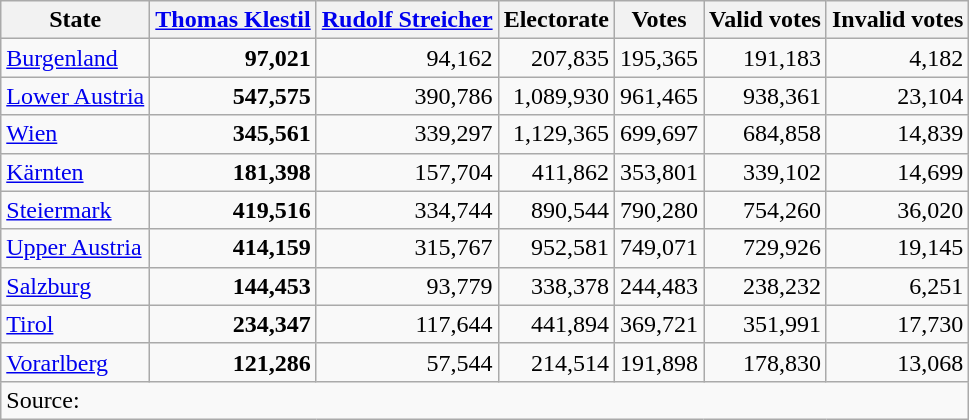<table class="wikitable sortable"  style=text-align:right>
<tr>
<th>State</th>
<th><a href='#'>Thomas Klestil</a></th>
<th><a href='#'>Rudolf Streicher</a></th>
<th>Electorate</th>
<th>Votes</th>
<th>Valid votes</th>
<th>Invalid votes</th>
</tr>
<tr>
<td align=left><a href='#'>Burgenland</a></td>
<td><strong>97,021</strong></td>
<td>94,162</td>
<td>207,835</td>
<td>195,365</td>
<td>191,183</td>
<td>4,182</td>
</tr>
<tr>
<td align=left><a href='#'>Lower Austria</a></td>
<td><strong>547,575</strong></td>
<td>390,786</td>
<td>1,089,930</td>
<td>961,465</td>
<td>938,361</td>
<td>23,104</td>
</tr>
<tr>
<td align=left><a href='#'>Wien</a></td>
<td><strong>345,561</strong></td>
<td>339,297</td>
<td>1,129,365</td>
<td>699,697</td>
<td>684,858</td>
<td>14,839</td>
</tr>
<tr>
<td align=left><a href='#'>Kärnten</a></td>
<td><strong>181,398</strong></td>
<td>157,704</td>
<td>411,862</td>
<td>353,801</td>
<td>339,102</td>
<td>14,699</td>
</tr>
<tr>
<td align=left><a href='#'>Steiermark</a></td>
<td><strong>419,516</strong></td>
<td>334,744</td>
<td>890,544</td>
<td>790,280</td>
<td>754,260</td>
<td>36,020</td>
</tr>
<tr>
<td align=left><a href='#'>Upper Austria</a></td>
<td><strong>414,159</strong></td>
<td>315,767</td>
<td>952,581</td>
<td>749,071</td>
<td>729,926</td>
<td>19,145</td>
</tr>
<tr>
<td align=left><a href='#'>Salzburg</a></td>
<td><strong>144,453</strong></td>
<td>93,779</td>
<td>338,378</td>
<td>244,483</td>
<td>238,232</td>
<td>6,251</td>
</tr>
<tr>
<td align=left><a href='#'>Tirol</a></td>
<td><strong>234,347</strong></td>
<td>117,644</td>
<td>441,894</td>
<td>369,721</td>
<td>351,991</td>
<td>17,730</td>
</tr>
<tr>
<td align=left><a href='#'>Vorarlberg</a></td>
<td><strong>121,286</strong></td>
<td>57,544</td>
<td>214,514</td>
<td>191,898</td>
<td>178,830</td>
<td>13,068</td>
</tr>
<tr>
<td colspan=9 align=left>Source:  </td>
</tr>
</table>
